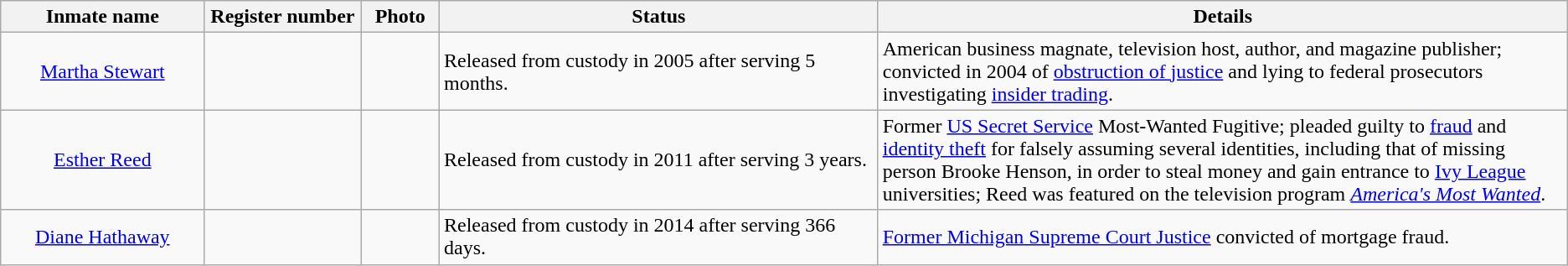<table class="wikitable sortable">
<tr>
<th width=13%>Inmate name</th>
<th width=10%>Register number</th>
<th width=5%>Photo</th>
<th width=28%>Status</th>
<th width=49%>Details</th>
</tr>
<tr>
<td style="text-align:center;"><a href='#'>Martha Stewart</a></td>
<td style="text-align:center;"></td>
<td></td>
<td>Released from custody in 2005 after serving 5 months.</td>
<td>American business magnate, television host, author, and magazine publisher; convicted in 2004 of <a href='#'>obstruction of justice</a> and lying to federal prosecutors investigating <a href='#'>insider trading</a>.</td>
</tr>
<tr>
<td style="text-align:center;"><a href='#'>Esther Reed</a></td>
<td style="text-align:center;"></td>
<td></td>
<td>Released from custody in 2011 after serving 3 years.</td>
<td>Former <a href='#'>US Secret Service</a> Most-Wanted Fugitive; pleaded guilty to <a href='#'>fraud</a> and <a href='#'>identity theft</a> for falsely assuming several identities, including that of missing person Brooke Henson, in order to steal money and gain entrance to <a href='#'>Ivy League</a> universities; Reed was featured on the television program <em><a href='#'>America's Most Wanted</a></em>.</td>
</tr>
<tr>
<td style="text-align:center;"><a href='#'>Diane Hathaway</a></td>
<td style="text-align:center;"> </td>
<td></td>
<td>Released from custody in 2014 after serving 366 days.</td>
<td><a href='#'>Former Michigan Supreme Court Justice</a> convicted of mortgage fraud.</td>
</tr>
</table>
